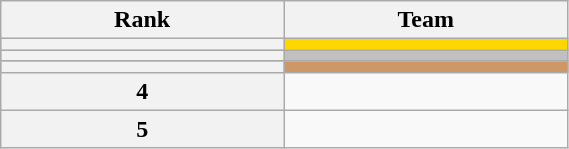<table class="wikitable unsortable" style="text-align:left; width:30%">
<tr>
<th scope="col">Rank</th>
<th scope="col">Team</th>
</tr>
<tr bgcolor="gold">
<th scope="row"></th>
<td></td>
</tr>
<tr bgcolor="silver">
<th scope="row"></th>
<td></td>
</tr>
<tr bgcolor="cc9966">
<th scope="row"></th>
<td></td>
</tr>
<tr>
<th scope="row">4</th>
<td></td>
</tr>
<tr>
<th scope="row">5</th>
<td></td>
</tr>
</table>
